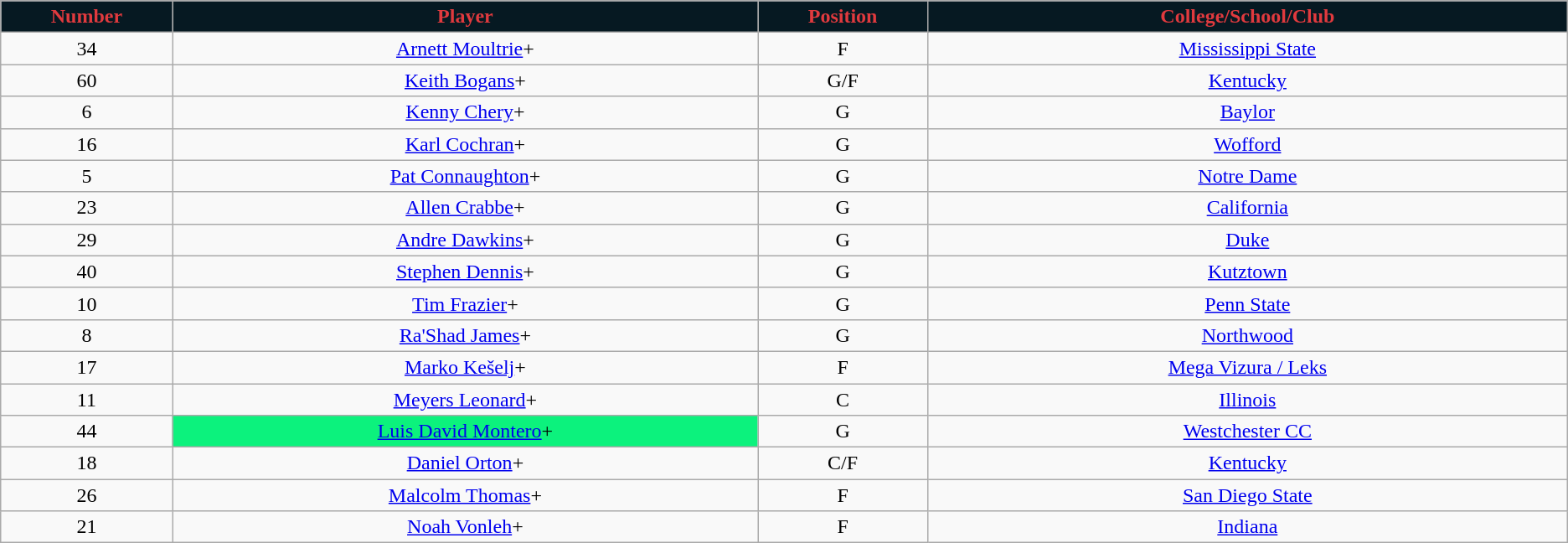<table class="wikitable sortable sortable">
<tr>
<th style="background:#061922; color:#E03A3E" width="1%">Number</th>
<th style="background:#061922; color:#E03A3E" width="5%">Player</th>
<th style="background:#061922; color:#E03A3E" width="1%">Position</th>
<th style="background:#061922; color:#E03A3E" width="5%">College/School/Club</th>
</tr>
<tr style="text-align: center">
<td>34</td>
<td><a href='#'>Arnett Moultrie</a>+</td>
<td>F</td>
<td><a href='#'>Mississippi State</a></td>
</tr>
<tr style="text-align: center">
<td>60</td>
<td><a href='#'>Keith Bogans</a>+</td>
<td>G/F</td>
<td><a href='#'>Kentucky</a></td>
</tr>
<tr style="text-align: center">
<td>6</td>
<td><a href='#'>Kenny Chery</a>+</td>
<td>G</td>
<td><a href='#'>Baylor</a></td>
</tr>
<tr style="text-align: center">
<td>16</td>
<td><a href='#'>Karl Cochran</a>+</td>
<td>G</td>
<td><a href='#'>Wofford</a></td>
</tr>
<tr style="text-align: center">
<td>5</td>
<td><a href='#'>Pat Connaughton</a>+</td>
<td>G</td>
<td><a href='#'>Notre Dame</a></td>
</tr>
<tr style="text-align: center">
<td>23</td>
<td><a href='#'>Allen Crabbe</a>+</td>
<td>G</td>
<td><a href='#'>California</a></td>
</tr>
<tr style="text-align: center">
<td>29</td>
<td><a href='#'>Andre Dawkins</a>+</td>
<td>G</td>
<td><a href='#'>Duke</a></td>
</tr>
<tr style="text-align: center">
<td>40</td>
<td><a href='#'>Stephen Dennis</a>+</td>
<td>G</td>
<td><a href='#'>Kutztown</a></td>
</tr>
<tr style="text-align: center">
<td>10</td>
<td><a href='#'>Tim Frazier</a>+</td>
<td>G</td>
<td><a href='#'>Penn State</a></td>
</tr>
<tr style="text-align: center">
<td>8</td>
<td><a href='#'>Ra'Shad James</a>+</td>
<td>G</td>
<td><a href='#'>Northwood</a></td>
</tr>
<tr style="text-align: center">
<td>17</td>
<td><a href='#'>Marko Kešelj</a>+</td>
<td>F</td>
<td><a href='#'>Mega Vizura / Leks</a></td>
</tr>
<tr style="text-align: center">
<td>11</td>
<td><a href='#'>Meyers Leonard</a>+</td>
<td>C</td>
<td><a href='#'>Illinois</a></td>
</tr>
<tr style="text-align: center">
<td>44</td>
<td bgcolor="#0CF27D"><a href='#'>Luis David Montero</a>+</td>
<td>G</td>
<td><a href='#'>Westchester CC</a></td>
</tr>
<tr style="text-align: center">
<td>18</td>
<td><a href='#'>Daniel Orton</a>+</td>
<td>C/F</td>
<td><a href='#'>Kentucky</a></td>
</tr>
<tr style="text-align: center">
<td>26</td>
<td><a href='#'>Malcolm Thomas</a>+</td>
<td>F</td>
<td><a href='#'>San Diego State</a></td>
</tr>
<tr style="text-align: center">
<td>21</td>
<td><a href='#'>Noah Vonleh</a>+</td>
<td>F</td>
<td><a href='#'>Indiana</a></td>
</tr>
</table>
